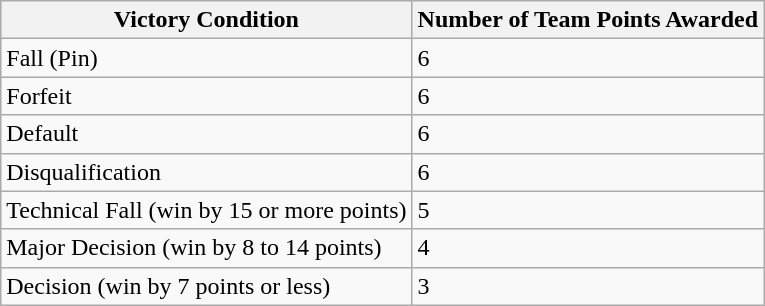<table class="wikitable">
<tr>
<th>Victory Condition</th>
<th>Number of Team Points Awarded</th>
</tr>
<tr>
<td>Fall (Pin)</td>
<td>6</td>
</tr>
<tr>
<td>Forfeit</td>
<td>6</td>
</tr>
<tr>
<td>Default</td>
<td>6</td>
</tr>
<tr>
<td>Disqualification</td>
<td>6</td>
</tr>
<tr>
<td>Technical Fall (win by 15 or more points)</td>
<td>5</td>
</tr>
<tr>
<td>Major Decision (win by 8 to 14 points)</td>
<td>4</td>
</tr>
<tr>
<td>Decision (win by 7 points or less)</td>
<td>3</td>
</tr>
</table>
